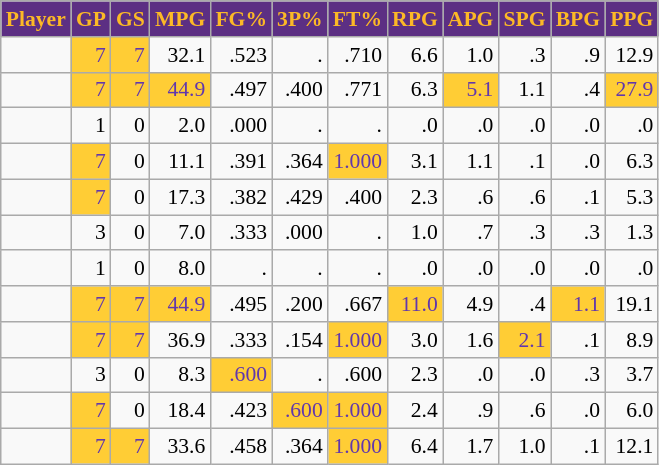<table class="wikitable sortable" style="font-size:90%; text-align:right;">
<tr>
<th style="background:#5c2f83; color:#fcb926">Player</th>
<th style="background:#5c2f83; color:#fcb926">GP</th>
<th style="background:#5c2f83; color:#fcb926">GS</th>
<th style="background:#5c2f83; color:#fcb926">MPG</th>
<th style="background:#5c2f83; color:#fcb926">FG%</th>
<th style="background:#5c2f83; color:#fcb926">3P%</th>
<th style="background:#5c2f83; color:#fcb926">FT%</th>
<th style="background:#5c2f83; color:#fcb926">RPG</th>
<th style="background:#5c2f83; color:#fcb926">APG</th>
<th style="background:#5c2f83; color:#fcb926">SPG</th>
<th style="background:#5c2f83; color:#fcb926">BPG</th>
<th style="background:#5c2f83; color:#fcb926">PPG</th>
</tr>
<tr>
<td></td>
<td style="background:#ffcd35;color:#6137ad;">7</td>
<td style="background:#ffcd35;color:#6137ad;">7</td>
<td>32.1</td>
<td>.523</td>
<td>.</td>
<td>.710</td>
<td>6.6</td>
<td>1.0</td>
<td>.3</td>
<td>.9</td>
<td>12.9</td>
</tr>
<tr>
<td></td>
<td style="background:#ffcd35;color:#6137ad;">7</td>
<td style="background:#ffcd35;color:#6137ad;">7</td>
<td style="background:#ffcd35;color:#6137ad;">44.9</td>
<td>.497</td>
<td>.400</td>
<td>.771</td>
<td>6.3</td>
<td style="background:#ffcd35;color:#6137ad;">5.1</td>
<td>1.1</td>
<td>.4</td>
<td style="background:#ffcd35;color:#6137ad;">27.9</td>
</tr>
<tr>
<td></td>
<td>1</td>
<td>0</td>
<td>2.0</td>
<td>.000</td>
<td>.</td>
<td>.</td>
<td>.0</td>
<td>.0</td>
<td>.0</td>
<td>.0</td>
<td>.0</td>
</tr>
<tr>
<td></td>
<td style="background:#ffcd35;color:#6137ad;">7</td>
<td>0</td>
<td>11.1</td>
<td>.391</td>
<td>.364</td>
<td style="background:#ffcd35;color:#6137ad;">1.000</td>
<td>3.1</td>
<td>1.1</td>
<td>.1</td>
<td>.0</td>
<td>6.3</td>
</tr>
<tr>
<td></td>
<td style="background:#ffcd35;color:#6137ad;">7</td>
<td>0</td>
<td>17.3</td>
<td>.382</td>
<td>.429</td>
<td>.400</td>
<td>2.3</td>
<td>.6</td>
<td>.6</td>
<td>.1</td>
<td>5.3</td>
</tr>
<tr>
<td></td>
<td>3</td>
<td>0</td>
<td>7.0</td>
<td>.333</td>
<td>.000</td>
<td>.</td>
<td>1.0</td>
<td>.7</td>
<td>.3</td>
<td>.3</td>
<td>1.3</td>
</tr>
<tr>
<td></td>
<td>1</td>
<td>0</td>
<td>8.0</td>
<td>.</td>
<td>.</td>
<td>.</td>
<td>.0</td>
<td>.0</td>
<td>.0</td>
<td>.0</td>
<td>.0</td>
</tr>
<tr>
<td></td>
<td style="background:#ffcd35;color:#6137ad;">7</td>
<td style="background:#ffcd35;color:#6137ad;">7</td>
<td style="background:#ffcd35;color:#6137ad;">44.9</td>
<td>.495</td>
<td>.200</td>
<td>.667</td>
<td style="background:#ffcd35;color:#6137ad;">11.0</td>
<td>4.9</td>
<td>.4</td>
<td style="background:#ffcd35;color:#6137ad;">1.1</td>
<td>19.1</td>
</tr>
<tr>
<td></td>
<td style="background:#ffcd35;color:#6137ad;">7</td>
<td style="background:#ffcd35;color:#6137ad;">7</td>
<td>36.9</td>
<td>.333</td>
<td>.154</td>
<td style="background:#ffcd35;color:#6137ad;">1.000</td>
<td>3.0</td>
<td>1.6</td>
<td style="background:#ffcd35;color:#6137ad;">2.1</td>
<td>.1</td>
<td>8.9</td>
</tr>
<tr>
<td></td>
<td>3</td>
<td>0</td>
<td>8.3</td>
<td style="background:#ffcd35;color:#6137ad;">.600</td>
<td>.</td>
<td>.600</td>
<td>2.3</td>
<td>.0</td>
<td>.0</td>
<td>.3</td>
<td>3.7</td>
</tr>
<tr>
<td></td>
<td style="background:#ffcd35;color:#6137ad;">7</td>
<td>0</td>
<td>18.4</td>
<td>.423</td>
<td style="background:#ffcd35;color:#6137ad;">.600</td>
<td style="background:#ffcd35;color:#6137ad;">1.000</td>
<td>2.4</td>
<td>.9</td>
<td>.6</td>
<td>.0</td>
<td>6.0</td>
</tr>
<tr>
<td></td>
<td style="background:#ffcd35;color:#6137ad;">7</td>
<td style="background:#ffcd35;color:#6137ad;">7</td>
<td>33.6</td>
<td>.458</td>
<td>.364</td>
<td style="background:#ffcd35;color:#6137ad;">1.000</td>
<td>6.4</td>
<td>1.7</td>
<td>1.0</td>
<td>.1</td>
<td>12.1</td>
</tr>
</table>
